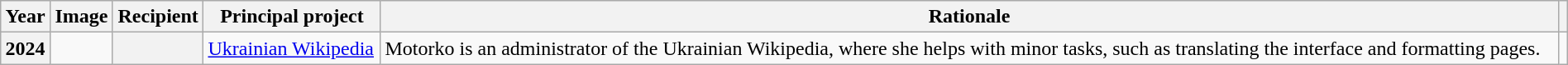<table class="wikitable sortable plainrowheaders" style="width: 100%;">
<tr>
<th scope=col>Year</th>
<th scope=col>Image</th>
<th scope=col>Recipient</th>
<th scope=col>Principal project</th>
<th scope=col class="unsortable">Rationale</th>
<th scope=col class="unsortable"></th>
</tr>
<tr>
<th>2024</th>
<td></td>
<th scope="row"></th>
<td><a href='#'>Ukrainian Wikipedia</a></td>
<td>Motorko is an administrator of the Ukrainian Wikipedia, where she helps with minor tasks, such as translating the interface and formatting pages.</td>
<td style="text-align:center;"></td>
</tr>
</table>
